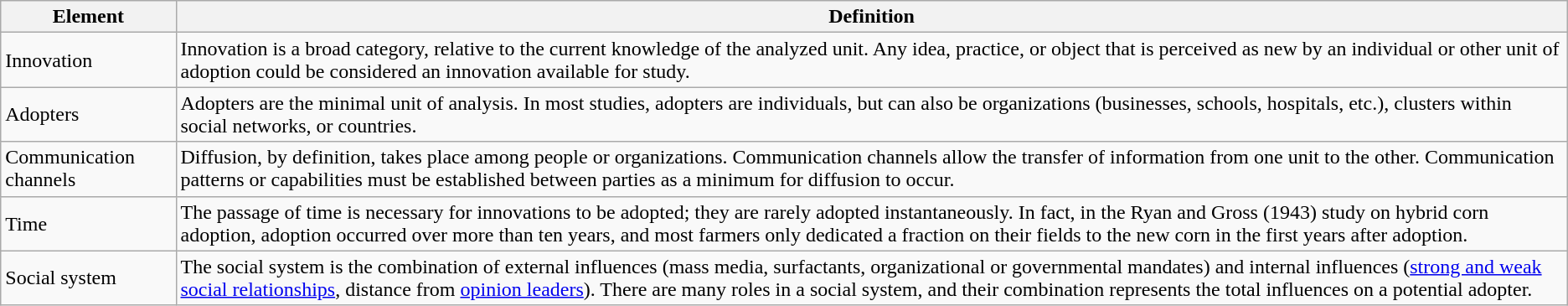<table class="wikitable">
<tr>
<th>Element</th>
<th>Definition</th>
</tr>
<tr>
<td>Innovation</td>
<td>Innovation is a broad category, relative to the current knowledge of the analyzed unit. Any idea, practice, or object that is perceived as new by an individual or other unit of adoption could be considered an innovation available for study.</td>
</tr>
<tr>
<td>Adopters</td>
<td>Adopters are the minimal unit of analysis. In most studies, adopters are individuals, but can also be organizations (businesses, schools, hospitals, etc.), clusters within social networks, or countries.</td>
</tr>
<tr>
<td>Communication channels</td>
<td>Diffusion, by definition, takes place among people or organizations. Communication channels allow the transfer of information from one unit to the other. Communication patterns or capabilities must be established between parties as a minimum for diffusion to occur.</td>
</tr>
<tr>
<td>Time</td>
<td>The passage of time is necessary for innovations to be adopted; they are rarely adopted instantaneously. In fact, in the Ryan and Gross (1943) study on hybrid corn adoption, adoption occurred over more than ten years, and most farmers only dedicated a fraction on their fields to the new corn in the first years after adoption.</td>
</tr>
<tr>
<td>Social system</td>
<td>The social system is the combination of external influences (mass media, surfactants, organizational or governmental mandates) and internal influences (<a href='#'>strong and weak social relationships</a>, distance from <a href='#'>opinion leaders</a>). There are many roles in a social system, and their combination represents the total influences on a potential adopter.</td>
</tr>
</table>
